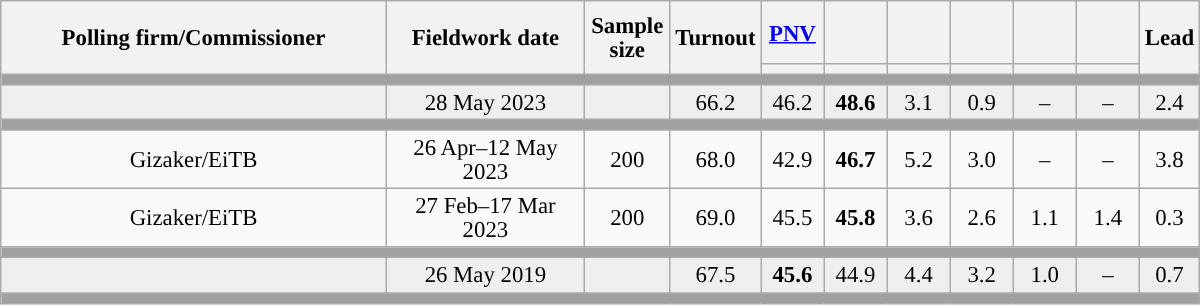<table class="wikitable collapsible collapsed" style="text-align:center; font-size:95%; line-height:16px;">
<tr style="height:42px;">
<th style="width:250px;" rowspan="2">Polling firm/Commissioner</th>
<th style="width:125px;" rowspan="2">Fieldwork date</th>
<th style="width:50px;" rowspan="2">Sample size</th>
<th style="width:45px;" rowspan="2">Turnout</th>
<th style="width:35px;"><a href='#'>PNV</a></th>
<th style="width:35px;"></th>
<th style="width:35px;"></th>
<th style="width:35px;"></th>
<th style="width:35px;"></th>
<th style="width:35px;"></th>
<th style="width:30px;" rowspan="2">Lead</th>
</tr>
<tr>
<th style="color:inherit;background:"></th>
<th style="color:inherit;background:"></th>
<th style="color:inherit;background:"></th>
<th style="color:inherit;background:"></th>
<th style="color:inherit;background:"></th>
<th style="color:inherit;background:"></th>
</tr>
<tr>
<td colspan="11" style="background:#A0A0A0"></td>
</tr>
<tr style="background:#EFEFEF;">
<td><strong></strong></td>
<td>28 May 2023</td>
<td></td>
<td>66.2</td>
<td>46.2<br></td>
<td><strong>48.6</strong><br></td>
<td>3.1<br></td>
<td>0.9<br></td>
<td>–</td>
<td>–</td>
<td style="background:">2.4</td>
</tr>
<tr>
<td colspan="11" style="background:#A0A0A0"></td>
</tr>
<tr>
<td>Gizaker/EiTB</td>
<td>26 Apr–12 May 2023</td>
<td>200</td>
<td>68.0</td>
<td>42.9<br></td>
<td><strong>46.7</strong><br></td>
<td>5.2<br></td>
<td>3.0<br></td>
<td>–</td>
<td>–</td>
<td style="background:">3.8</td>
</tr>
<tr>
<td>Gizaker/EiTB</td>
<td>27 Feb–17 Mar 2023</td>
<td>200</td>
<td>69.0</td>
<td>45.5<br></td>
<td><strong>45.8</strong><br></td>
<td>3.6<br></td>
<td>2.6<br></td>
<td>1.1<br></td>
<td>1.4<br></td>
<td style="background:">0.3</td>
</tr>
<tr>
<td colspan="11" style="background:#A0A0A0"></td>
</tr>
<tr style="background:#EFEFEF;">
<td><strong></strong></td>
<td>26 May 2019</td>
<td></td>
<td>67.5</td>
<td><strong>45.6</strong><br></td>
<td>44.9<br></td>
<td>4.4<br></td>
<td>3.2<br></td>
<td>1.0<br></td>
<td>–</td>
<td style="background:">0.7</td>
</tr>
<tr>
<td colspan="11" style="background:#A0A0A0"></td>
</tr>
</table>
